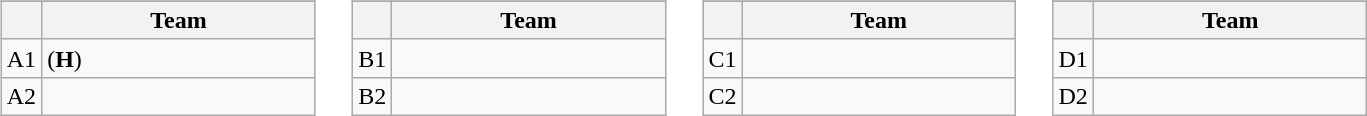<table>
<tr valign="top">
<td><br><table class="wikitable">
<tr>
</tr>
<tr>
<th></th>
<th width="175">Team</th>
</tr>
<tr>
<td align="center">A1</td>
<td> (<strong>H</strong>)</td>
</tr>
<tr>
<td align="center">A2</td>
<td></td>
</tr>
</table>
</td>
<td></td>
<td><br><table class="wikitable">
<tr>
</tr>
<tr>
<th></th>
<th width="175">Team</th>
</tr>
<tr>
<td align="center">B1</td>
<td></td>
</tr>
<tr>
<td align="center">B2</td>
<td></td>
</tr>
</table>
</td>
<td></td>
<td><br><table class="wikitable">
<tr>
</tr>
<tr>
<th></th>
<th width="175">Team</th>
</tr>
<tr>
<td align="center">C1</td>
<td></td>
</tr>
<tr>
<td align="center">C2</td>
<td></td>
</tr>
</table>
</td>
<td></td>
<td><br><table class="wikitable">
<tr>
</tr>
<tr>
<th></th>
<th width="175">Team</th>
</tr>
<tr>
<td align="center">D1</td>
<td></td>
</tr>
<tr>
<td align="center">D2</td>
<td></td>
</tr>
</table>
</td>
</tr>
</table>
